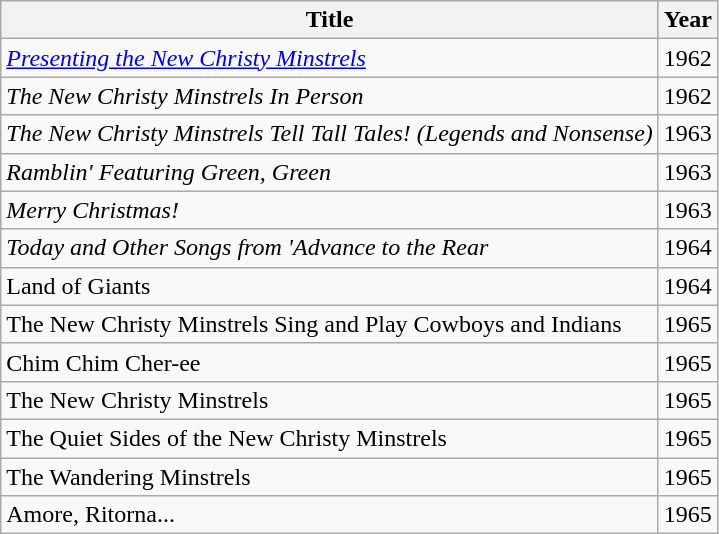<table class="wikitable">
<tr>
<th>Title</th>
<th>Year</th>
</tr>
<tr>
<td><em><a href='#'>Presenting the New Christy Minstrels</a></em></td>
<td>1962</td>
</tr>
<tr>
<td><em>The New Christy Minstrels In Person</em></td>
<td>1962</td>
</tr>
<tr>
<td><em>The New Christy Minstrels Tell Tall Tales! (Legends and Nonsense)</em></td>
<td>1963</td>
</tr>
<tr>
<td><em>Ramblin' Featuring Green, Green</em></td>
<td>1963</td>
</tr>
<tr>
<td><em>Merry Christmas!</em></td>
<td>1963</td>
</tr>
<tr>
<td><em>Today and Other Songs from 'Advance to the Rear<strong></td>
<td>1964</td>
</tr>
<tr>
<td></em>Land of Giants<em></td>
<td>1964</td>
</tr>
<tr>
<td></em>The New Christy Minstrels Sing and Play Cowboys and Indians<em></td>
<td>1965</td>
</tr>
<tr>
<td></em>Chim Chim Cher-ee<em></td>
<td>1965</td>
</tr>
<tr>
<td></em>The New Christy Minstrels<em></td>
<td>1965</td>
</tr>
<tr>
<td></em>The Quiet Sides of the New Christy Minstrels<em></td>
<td>1965</td>
</tr>
<tr>
<td></em>The Wandering Minstrels<em></td>
<td>1965</td>
</tr>
<tr>
<td></em>Amore, Ritorna...<em></td>
<td>1965</td>
</tr>
</table>
